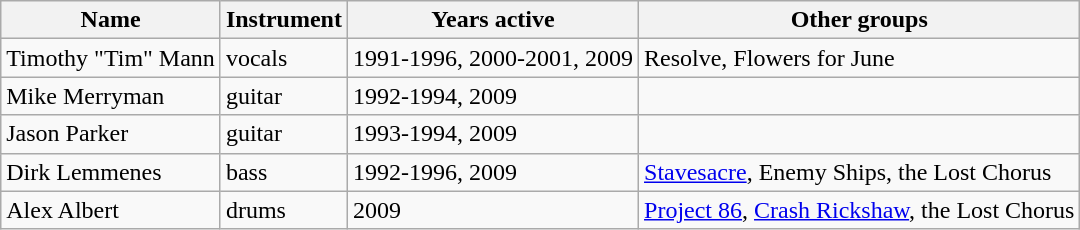<table class="wikitable">
<tr>
<th>Name</th>
<th>Instrument</th>
<th>Years active</th>
<th>Other groups</th>
</tr>
<tr>
<td>Timothy "Tim" Mann</td>
<td>vocals</td>
<td>1991-1996, 2000-2001, 2009</td>
<td>Resolve, Flowers for June</td>
</tr>
<tr>
<td>Mike Merryman</td>
<td>guitar</td>
<td>1992-1994, 2009</td>
<td></td>
</tr>
<tr>
<td>Jason Parker</td>
<td>guitar</td>
<td>1993-1994, 2009</td>
<td></td>
</tr>
<tr>
<td>Dirk Lemmenes</td>
<td>bass</td>
<td>1992-1996, 2009</td>
<td><a href='#'>Stavesacre</a>, Enemy Ships, the Lost Chorus</td>
</tr>
<tr>
<td>Alex Albert</td>
<td>drums</td>
<td>2009</td>
<td><a href='#'>Project 86</a>, <a href='#'>Crash Rickshaw</a>, the Lost Chorus</td>
</tr>
</table>
